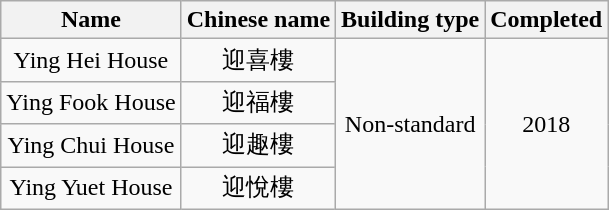<table class="wikitable" style="text-align: center">
<tr>
<th>Name</th>
<th>Chinese name</th>
<th>Building type</th>
<th>Completed</th>
</tr>
<tr>
<td>Ying Hei House</td>
<td>迎喜樓</td>
<td rowspan="4">Non-standard</td>
<td rowspan="4">2018</td>
</tr>
<tr>
<td>Ying Fook House</td>
<td>迎福樓</td>
</tr>
<tr>
<td>Ying Chui House</td>
<td>迎趣樓</td>
</tr>
<tr>
<td>Ying Yuet House</td>
<td>迎悅樓</td>
</tr>
</table>
